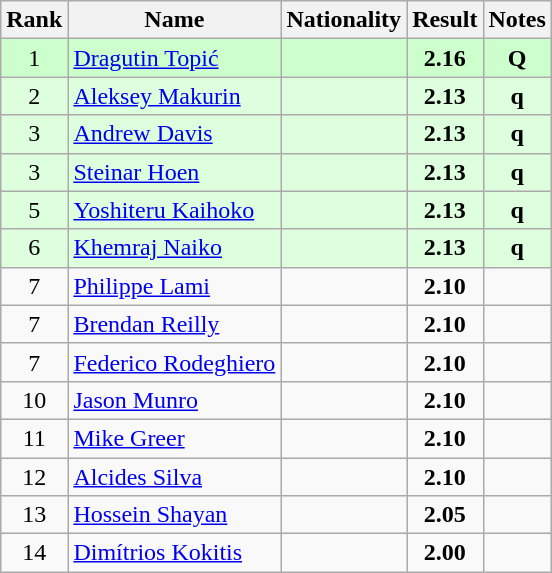<table class="wikitable sortable" style="text-align:center">
<tr>
<th>Rank</th>
<th>Name</th>
<th>Nationality</th>
<th>Result</th>
<th>Notes</th>
</tr>
<tr bgcolor=ccffcc>
<td>1</td>
<td align=left><a href='#'>Dragutin Topić</a></td>
<td align=left></td>
<td><strong>2.16</strong></td>
<td><strong>Q</strong></td>
</tr>
<tr bgcolor=ddffdd>
<td>2</td>
<td align=left><a href='#'>Aleksey Makurin</a></td>
<td align=left></td>
<td><strong>2.13</strong></td>
<td><strong>q</strong></td>
</tr>
<tr bgcolor=ddffdd>
<td>3</td>
<td align=left><a href='#'>Andrew Davis</a></td>
<td align=left></td>
<td><strong>2.13</strong></td>
<td><strong>q</strong></td>
</tr>
<tr bgcolor=ddffdd>
<td>3</td>
<td align=left><a href='#'>Steinar Hoen</a></td>
<td align=left></td>
<td><strong>2.13</strong></td>
<td><strong>q</strong></td>
</tr>
<tr bgcolor=ddffdd>
<td>5</td>
<td align=left><a href='#'>Yoshiteru Kaihoko</a></td>
<td align=left></td>
<td><strong>2.13</strong></td>
<td><strong>q</strong></td>
</tr>
<tr bgcolor=ddffdd>
<td>6</td>
<td align=left><a href='#'>Khemraj Naiko</a></td>
<td align=left></td>
<td><strong>2.13</strong></td>
<td><strong>q</strong></td>
</tr>
<tr>
<td>7</td>
<td align=left><a href='#'>Philippe Lami</a></td>
<td align=left></td>
<td><strong>2.10</strong></td>
<td></td>
</tr>
<tr>
<td>7</td>
<td align=left><a href='#'>Brendan Reilly</a></td>
<td align=left></td>
<td><strong>2.10</strong></td>
<td></td>
</tr>
<tr>
<td>7</td>
<td align=left><a href='#'>Federico Rodeghiero</a></td>
<td align=left></td>
<td><strong>2.10</strong></td>
<td></td>
</tr>
<tr>
<td>10</td>
<td align=left><a href='#'>Jason Munro</a></td>
<td align=left></td>
<td><strong>2.10</strong></td>
<td></td>
</tr>
<tr>
<td>11</td>
<td align=left><a href='#'>Mike Greer</a></td>
<td align=left></td>
<td><strong>2.10</strong></td>
<td></td>
</tr>
<tr>
<td>12</td>
<td align=left><a href='#'>Alcides Silva</a></td>
<td align=left></td>
<td><strong>2.10</strong></td>
<td></td>
</tr>
<tr>
<td>13</td>
<td align=left><a href='#'>Hossein Shayan</a></td>
<td align=left></td>
<td><strong>2.05</strong></td>
<td></td>
</tr>
<tr>
<td>14</td>
<td align=left><a href='#'>Dimítrios Kokitis</a></td>
<td align=left></td>
<td><strong>2.00</strong></td>
<td></td>
</tr>
</table>
